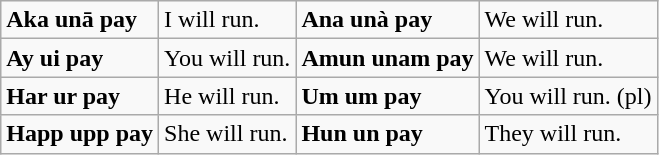<table class="wikitable">
<tr>
<td><strong>Aka unā pay</strong></td>
<td>I will run.</td>
<td><strong>Ana unà pay</strong></td>
<td>We will run.</td>
</tr>
<tr>
<td><strong>Ay ui pay</strong></td>
<td>You will run.</td>
<td><strong>Amun unam pay</strong></td>
<td>We will run.</td>
</tr>
<tr>
<td><strong>Har ur pay</strong></td>
<td>He will run.</td>
<td><strong>Um um pay</strong></td>
<td>You will run. (pl)</td>
</tr>
<tr>
<td><strong>Happ upp pay</strong></td>
<td>She will run.</td>
<td><strong>Hun un pay</strong></td>
<td>They will run.</td>
</tr>
</table>
